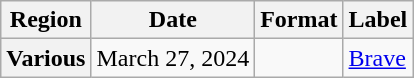<table class="wikitable plainrowheaders">
<tr>
<th scope="col">Region</th>
<th scope="col">Date</th>
<th scope="col">Format</th>
<th scope="col">Label</th>
</tr>
<tr>
<th scope="row">Various </th>
<td>March 27, 2024</td>
<td></td>
<td><a href='#'>Brave</a></td>
</tr>
</table>
